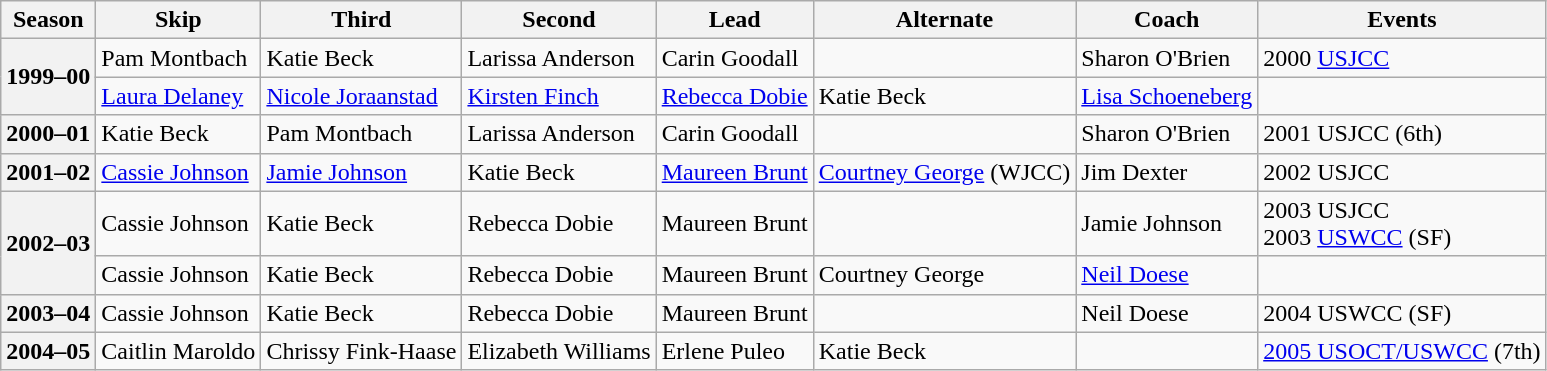<table class="wikitable">
<tr>
<th scope="col">Season</th>
<th scope="col">Skip</th>
<th scope="col">Third</th>
<th scope="col">Second</th>
<th scope="col">Lead</th>
<th scope="col">Alternate</th>
<th scope="col">Coach</th>
<th scope="col">Events</th>
</tr>
<tr>
<th scope="row" rowspan=2>1999–00</th>
<td>Pam Montbach</td>
<td>Katie Beck</td>
<td>Larissa Anderson</td>
<td>Carin Goodall</td>
<td></td>
<td>Sharon O'Brien</td>
<td>2000 <a href='#'>USJCC</a> </td>
</tr>
<tr>
<td><a href='#'>Laura Delaney</a></td>
<td><a href='#'>Nicole Joraanstad</a></td>
<td><a href='#'>Kirsten Finch</a></td>
<td><a href='#'>Rebecca Dobie</a></td>
<td>Katie Beck</td>
<td><a href='#'>Lisa Schoeneberg</a></td>
<td> </td>
</tr>
<tr>
<th scope="row">2000–01</th>
<td>Katie Beck</td>
<td>Pam Montbach</td>
<td>Larissa Anderson</td>
<td>Carin Goodall</td>
<td></td>
<td>Sharon O'Brien</td>
<td>2001 USJCC (6th)</td>
</tr>
<tr>
<th scope="row">2001–02</th>
<td><a href='#'>Cassie Johnson</a></td>
<td><a href='#'>Jamie Johnson</a></td>
<td>Katie Beck</td>
<td><a href='#'>Maureen Brunt</a></td>
<td><a href='#'>Courtney George</a> (WJCC)</td>
<td>Jim Dexter</td>
<td>2002 USJCC <br> </td>
</tr>
<tr>
<th scope="row" rowspan=2>2002–03</th>
<td>Cassie Johnson</td>
<td>Katie Beck</td>
<td>Rebecca Dobie</td>
<td>Maureen Brunt</td>
<td></td>
<td>Jamie Johnson</td>
<td>2003 USJCC <br>2003 <a href='#'>USWCC</a> (SF)</td>
</tr>
<tr>
<td>Cassie Johnson</td>
<td>Katie Beck</td>
<td>Rebecca Dobie</td>
<td>Maureen Brunt</td>
<td>Courtney George</td>
<td><a href='#'>Neil Doese</a></td>
<td> </td>
</tr>
<tr>
<th scope="row">2003–04</th>
<td>Cassie Johnson</td>
<td>Katie Beck</td>
<td>Rebecca Dobie</td>
<td>Maureen Brunt</td>
<td></td>
<td>Neil Doese</td>
<td>2004 USWCC (SF)</td>
</tr>
<tr>
<th scope="row">2004–05</th>
<td>Caitlin Maroldo</td>
<td>Chrissy Fink-Haase</td>
<td>Elizabeth Williams</td>
<td>Erlene Puleo</td>
<td>Katie Beck</td>
<td></td>
<td><a href='#'>2005 USOCT/USWCC</a> (7th)</td>
</tr>
</table>
